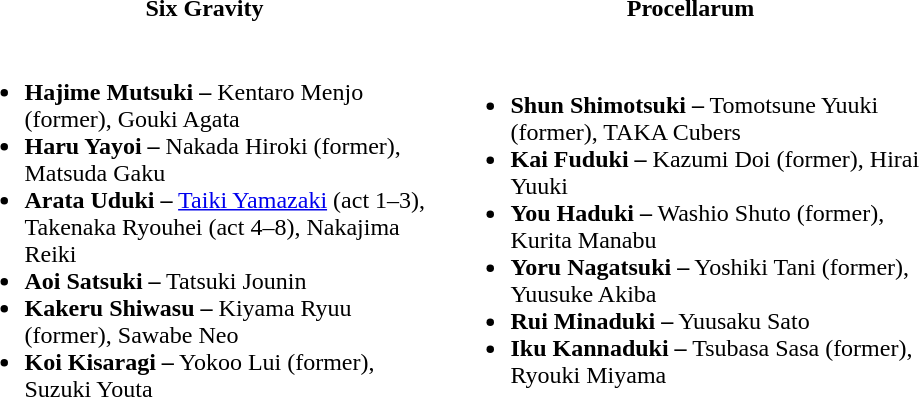<table>
<tr>
<th style="width:20em;"><strong>Six Gravity</strong></th>
<th style="width:20em;"><strong>Procellarum</strong></th>
</tr>
<tr>
<td><br><ul><li><strong>Hajime Mutsuki –</strong> Kentaro Menjo (former), Gouki Agata</li><li><strong>Haru Yayoi –</strong> Nakada Hiroki (former), Matsuda Gaku</li><li><strong>Arata Uduki –</strong> <a href='#'>Taiki Yamazaki</a> (act 1–3), Takenaka Ryouhei (act 4–8), Nakajima Reiki</li><li><strong>Aoi Satsuki –</strong> Tatsuki Jounin</li><li><strong>Kakeru Shiwasu –</strong> Kiyama Ryuu (former), Sawabe Neo</li><li><strong>Koi Kisaragi –</strong> Yokoo Lui (former), Suzuki Youta</li></ul></td>
<td><br><ul><li><strong>Shun Shimotsuki –</strong> Tomotsune Yuuki (former), TAKA Cubers</li><li><strong>Kai Fuduki –</strong> Kazumi Doi (former), Hirai Yuuki</li><li><strong>You Haduki –</strong> Washio Shuto (former), Kurita Manabu</li><li><strong>Yoru Nagatsuki –</strong> Yoshiki Tani (former), Yuusuke Akiba</li><li><strong>Rui Minaduki –</strong> Yuusaku Sato</li><li><strong>Iku Kannaduki –</strong> Tsubasa Sasa (former), Ryouki Miyama</li></ul></td>
</tr>
</table>
